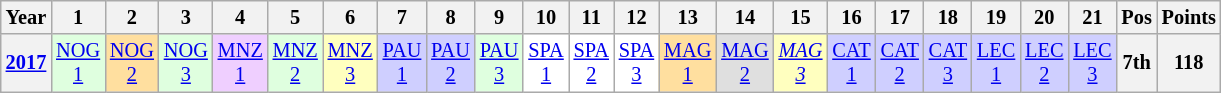<table class="wikitable" style="text-align:center; font-size:85%">
<tr>
<th>Year</th>
<th>1</th>
<th>2</th>
<th>3</th>
<th>4</th>
<th>5</th>
<th>6</th>
<th>7</th>
<th>8</th>
<th>9</th>
<th>10</th>
<th>11</th>
<th>12</th>
<th>13</th>
<th>14</th>
<th>15</th>
<th>16</th>
<th>17</th>
<th>18</th>
<th>19</th>
<th>20</th>
<th>21</th>
<th>Pos</th>
<th>Points</th>
</tr>
<tr>
<th><a href='#'>2017</a></th>
<td style="background:#DFFFDF;"><a href='#'>NOG<br>1</a><br></td>
<td style="background:#FFDF9F;"><a href='#'>NOG<br>2</a><br></td>
<td style="background:#DFFFDF;"><a href='#'>NOG<br>3</a><br></td>
<td style="background:#EFCFFF;"><a href='#'>MNZ<br>1</a><br></td>
<td style="background:#DFFFDF;"><a href='#'>MNZ<br>2</a><br></td>
<td style="background:#FFFFBF;"><a href='#'>MNZ<br>3</a><br></td>
<td style="background:#CFCFFF;"><a href='#'>PAU<br>1</a><br></td>
<td style="background:#CFCFFF;"><a href='#'>PAU<br>2</a><br></td>
<td style="background:#DFFFDF;"><a href='#'>PAU<br>3</a><br></td>
<td style="background:#FFFFFF;"><a href='#'>SPA<br>1</a><br></td>
<td style="background:#FFFFFF;"><a href='#'>SPA<br>2</a><br></td>
<td style="background:#FFFFFF;"><a href='#'>SPA<br>3</a><br></td>
<td style="background:#FFDF9F;"><a href='#'>MAG<br>1</a><br></td>
<td style="background:#DFDFDF;"><a href='#'>MAG<br>2</a><br></td>
<td style="background:#FFFFBF;"><em><a href='#'>MAG<br>3</a></em><br></td>
<td style="background:#CFCFFF;"><a href='#'>CAT<br>1</a><br></td>
<td style="background:#CFCFFF;"><a href='#'>CAT<br>2</a><br></td>
<td style="background:#CFCFFF;"><a href='#'>CAT<br>3</a><br></td>
<td style="background:#CFCFFF;"><a href='#'>LEC<br>1</a><br></td>
<td style="background:#CFCFFF;"><a href='#'>LEC<br>2</a><br></td>
<td style="background:#CFCFFF;"><a href='#'>LEC<br>3</a><br></td>
<th>7th</th>
<th>118</th>
</tr>
</table>
